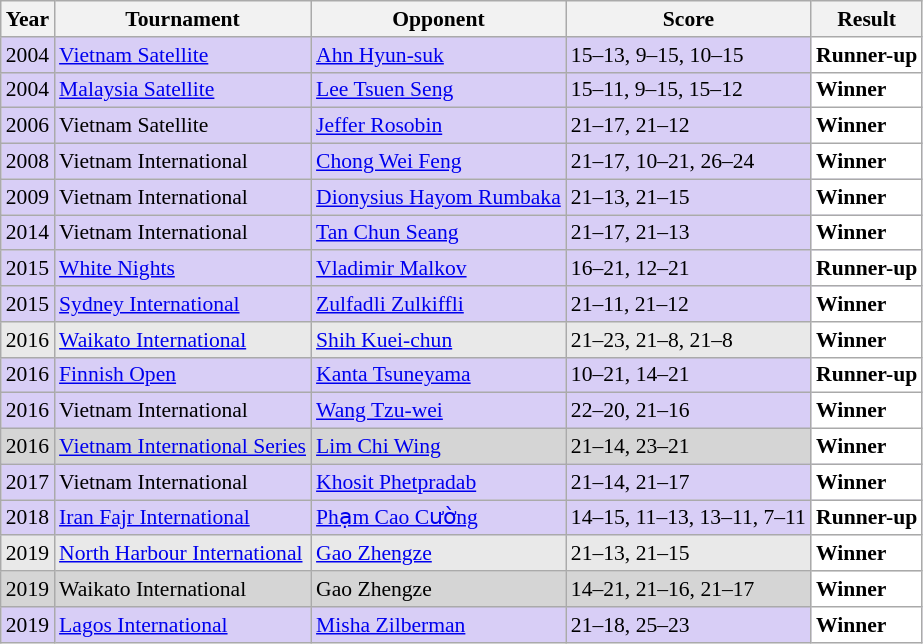<table class="sortable wikitable" style="font-size: 90%;">
<tr>
<th>Year</th>
<th>Tournament</th>
<th>Opponent</th>
<th>Score</th>
<th>Result</th>
</tr>
<tr style="background:#D8CEF6">
<td align="center">2004</td>
<td align="left"><a href='#'>Vietnam Satellite</a></td>
<td align="left"> <a href='#'>Ahn Hyun-suk</a></td>
<td align="left">15–13, 9–15, 10–15</td>
<td style="text-align:left; background:white"> <strong>Runner-up</strong></td>
</tr>
<tr style="background:#D8CEF6">
<td align="center">2004</td>
<td align="left"><a href='#'>Malaysia Satellite</a></td>
<td align="left"> <a href='#'>Lee Tsuen Seng</a></td>
<td align="left">15–11, 9–15, 15–12</td>
<td style="text-align:left; background:white"> <strong>Winner</strong></td>
</tr>
<tr style="background:#D8CEF6">
<td align="center">2006</td>
<td align="left">Vietnam Satellite</td>
<td align="left"> <a href='#'>Jeffer Rosobin</a></td>
<td align="left">21–17, 21–12</td>
<td style="text-align:left; background:white"> <strong>Winner</strong></td>
</tr>
<tr style="background:#D8CEF6">
<td align="center">2008</td>
<td align="left">Vietnam International</td>
<td align="left"> <a href='#'>Chong Wei Feng</a></td>
<td align="left">21–17, 10–21, 26–24</td>
<td style="text-align:left; background:white"> <strong>Winner</strong></td>
</tr>
<tr style="background:#D8CEF6">
<td align="center">2009</td>
<td align="left">Vietnam International</td>
<td align="left"> <a href='#'>Dionysius Hayom Rumbaka</a></td>
<td align="left">21–13, 21–15</td>
<td style="text-align:left; background:white"> <strong>Winner</strong></td>
</tr>
<tr style="background:#D8CEF6">
<td align="center">2014</td>
<td align="left">Vietnam International</td>
<td align="left"> <a href='#'>Tan Chun Seang</a></td>
<td align="left">21–17, 21–13</td>
<td style="text-align:left; background:white"> <strong>Winner</strong></td>
</tr>
<tr style="background:#D8CEF6">
<td align="center">2015</td>
<td align="left"><a href='#'>White Nights</a></td>
<td align="left"> <a href='#'>Vladimir Malkov</a></td>
<td align="left">16–21, 12–21</td>
<td style="text-align:left; background:white"> <strong>Runner-up</strong></td>
</tr>
<tr style="background:#D8CEF6">
<td align="center">2015</td>
<td align="left"><a href='#'>Sydney International</a></td>
<td align="left"> <a href='#'>Zulfadli Zulkiffli</a></td>
<td align="left">21–11, 21–12</td>
<td style="text-align:left; background:white"> <strong>Winner</strong></td>
</tr>
<tr style="background:#E9E9E9">
<td align="center">2016</td>
<td align="left"><a href='#'>Waikato International</a></td>
<td align="left"> <a href='#'>Shih Kuei-chun</a></td>
<td align="left">21–23, 21–8, 21–8</td>
<td style="text-align:left; background:white"> <strong>Winner</strong></td>
</tr>
<tr style="background:#D8CEF6">
<td align="center">2016</td>
<td align="left"><a href='#'>Finnish Open</a></td>
<td align="left"> <a href='#'>Kanta Tsuneyama</a></td>
<td align="left">10–21, 14–21</td>
<td style="text-align:left; background:white"> <strong>Runner-up</strong></td>
</tr>
<tr style="background:#D8CEF6">
<td align="center">2016</td>
<td align="left">Vietnam International</td>
<td align="left"> <a href='#'>Wang Tzu-wei</a></td>
<td align="left">22–20, 21–16</td>
<td style="text-align:left; background:white"> <strong>Winner</strong></td>
</tr>
<tr style="background:#D5D5D5">
<td align="center">2016</td>
<td align="left"><a href='#'>Vietnam International Series</a></td>
<td align="left"> <a href='#'>Lim Chi Wing</a></td>
<td align="left">21–14, 23–21</td>
<td style="text-align:left; background:white"> <strong>Winner</strong></td>
</tr>
<tr style="background:#D8CEF6">
<td align="center">2017</td>
<td align="left">Vietnam International</td>
<td align="left"> <a href='#'>Khosit Phetpradab</a></td>
<td align="left">21–14, 21–17</td>
<td style="text-align:left; background:white"> <strong>Winner</strong></td>
</tr>
<tr style="background:#D8CEF6">
<td align="center">2018</td>
<td align="left"><a href='#'>Iran Fajr International</a></td>
<td align="left"> <a href='#'>Phạm Cao Cường</a></td>
<td align="left">14–15, 11–13, 13–11, 7–11</td>
<td style="text-align:left; background:white"> <strong>Runner-up</strong></td>
</tr>
<tr style="background:#E9E9E9">
<td align="center">2019</td>
<td align="left"><a href='#'>North Harbour International</a></td>
<td align="left"> <a href='#'>Gao Zhengze</a></td>
<td align="left">21–13, 21–15</td>
<td style="text-align:left; background:white"> <strong>Winner</strong></td>
</tr>
<tr style="background:#D5D5D5">
<td align="center">2019</td>
<td align="left">Waikato International</td>
<td align="left"> Gao Zhengze</td>
<td align="left">14–21, 21–16, 21–17</td>
<td style="text-align:left; background:white"> <strong>Winner</strong></td>
</tr>
<tr style="background:#D8CEF6">
<td align="center">2019</td>
<td align="left"><a href='#'>Lagos International</a></td>
<td align="left"> <a href='#'>Misha Zilberman</a></td>
<td align="left">21–18, 25–23</td>
<td style="text-align:left; background:white"> <strong>Winner</strong></td>
</tr>
</table>
